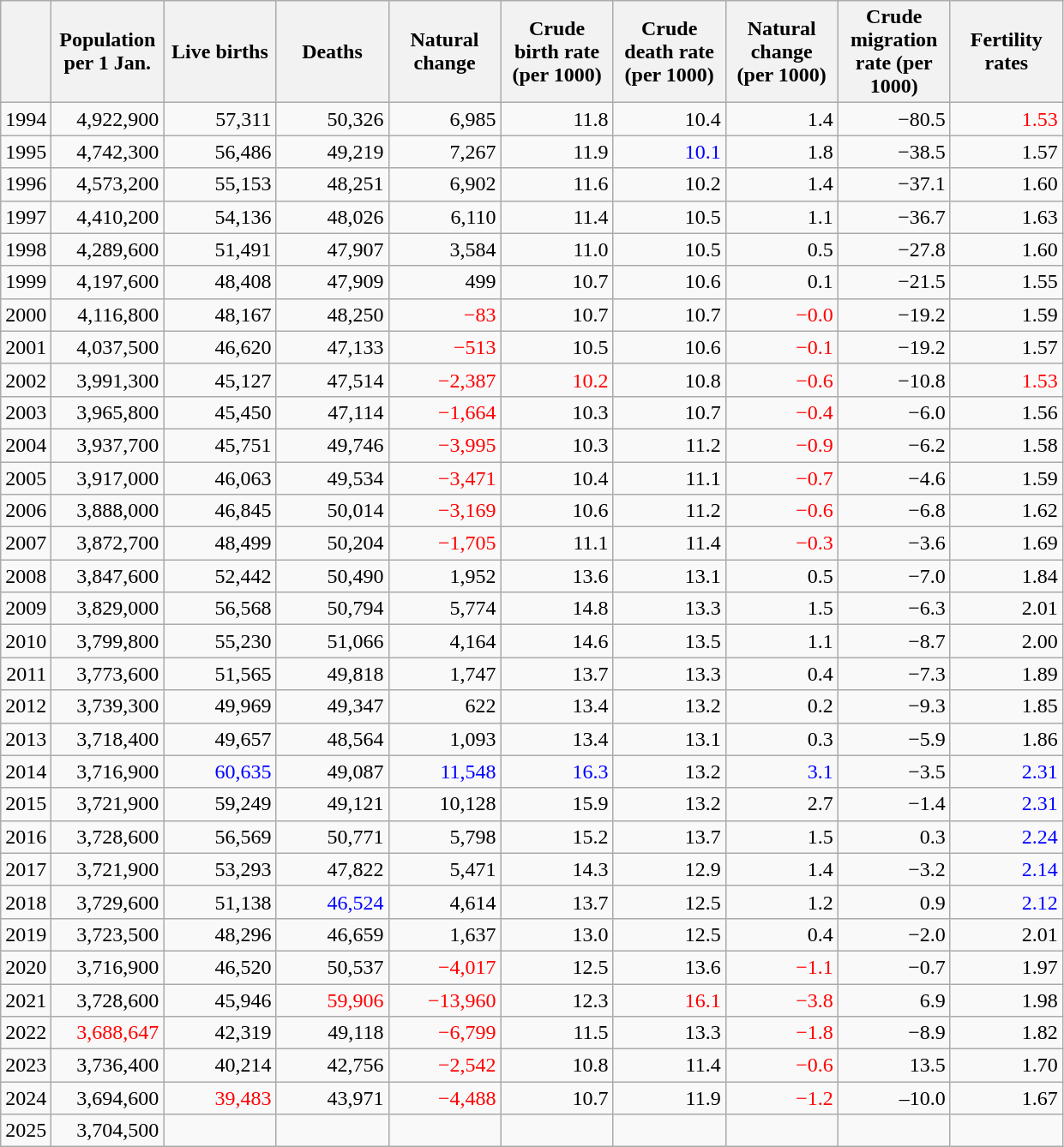<table class="wikitable sortable"  style="text-align: right;">
<tr>
<th></th>
<th width="80pt">Population per 1 Jan.</th>
<th width="80pt">Live births</th>
<th width="80pt">Deaths</th>
<th width="80pt">Natural change</th>
<th width="80pt">Crude birth rate (per 1000)</th>
<th width="80pt">Crude death rate (per 1000)</th>
<th width="80pt">Natural change (per 1000)</th>
<th width="80pt">Crude migration rate (per 1000)</th>
<th width="80pt">Fertility rates</th>
</tr>
<tr>
<td>1994</td>
<td align="right">4,922,900</td>
<td align="right">57,311</td>
<td align="right">50,326</td>
<td align="right">6,985</td>
<td align="right">11.8</td>
<td align="right">10.4</td>
<td align="right">1.4</td>
<td>−80.5</td>
<td align="right" style="color: red">1.53</td>
</tr>
<tr>
<td>1995</td>
<td align="right">4,742,300</td>
<td align="right">56,486</td>
<td align="right">49,219</td>
<td align="right">7,267</td>
<td align="right">11.9</td>
<td style="color: blue">10.1</td>
<td align="right">1.8</td>
<td>−38.5</td>
<td align="right">1.57</td>
</tr>
<tr>
<td>1996</td>
<td align="right">4,573,200</td>
<td align="right">55,153</td>
<td align="right">48,251</td>
<td align="right">6,902</td>
<td align="right">11.6</td>
<td align="right">10.2</td>
<td align="right">1.4</td>
<td>−37.1</td>
<td align="right">1.60</td>
</tr>
<tr>
<td>1997</td>
<td align="right">4,410,200</td>
<td align="right">54,136</td>
<td align="right">48,026</td>
<td align="right">6,110</td>
<td align="right">11.4</td>
<td align="right">10.5</td>
<td align="right">1.1</td>
<td>−36.7</td>
<td align="right">1.63</td>
</tr>
<tr>
<td>1998</td>
<td align="right">4,289,600</td>
<td align="right">51,491</td>
<td align="right">47,907</td>
<td align="right">3,584</td>
<td align="right">11.0</td>
<td align="right">10.5</td>
<td align="right">0.5</td>
<td>−27.8</td>
<td align="right">1.60</td>
</tr>
<tr>
<td>1999</td>
<td align="right">4,197,600</td>
<td align="right">48,408</td>
<td align="right">47,909</td>
<td align="right">499</td>
<td align="right">10.7</td>
<td align="right">10.6</td>
<td align="right">0.1</td>
<td>−21.5</td>
<td align="right">1.55</td>
</tr>
<tr>
<td>2000</td>
<td align="right">4,116,800</td>
<td align="right">48,167</td>
<td align="right">48,250</td>
<td align="right" style="color: red">−83</td>
<td align="right">10.7</td>
<td align="right">10.7</td>
<td align="right" style="color: red">−0.0</td>
<td>−19.2</td>
<td align="right">1.59</td>
</tr>
<tr>
<td>2001</td>
<td align="right">4,037,500</td>
<td align="right">46,620</td>
<td align="right">47,133</td>
<td align="right" style="color: red">−513</td>
<td align="right">10.5</td>
<td align="right">10.6</td>
<td align="right" style="color: red">−0.1</td>
<td>−19.2</td>
<td align="right">1.57</td>
</tr>
<tr>
<td>2002</td>
<td align="right">3,991,300</td>
<td>45,127</td>
<td align="right">47,514</td>
<td align="right" style="color: red">−2,387</td>
<td style="color: red">10.2</td>
<td align="right">10.8</td>
<td align="right" style="color: red">−0.6</td>
<td>−10.8</td>
<td align="right" style="color: red">1.53</td>
</tr>
<tr>
<td>2003</td>
<td align="right">3,965,800</td>
<td align="right">45,450</td>
<td align="right">47,114</td>
<td align="right" style="color: red">−1,664</td>
<td align="right">10.3</td>
<td align="right">10.7</td>
<td align="right" style="color: red">−0.4</td>
<td>−6.0</td>
<td align="right">1.56</td>
</tr>
<tr>
<td>2004</td>
<td align="right">3,937,700</td>
<td align="right">45,751</td>
<td align="right">49,746</td>
<td align="right" style="color: red">−3,995</td>
<td align="right">10.3</td>
<td align="right">11.2</td>
<td align="right" style="color: red">−0.9</td>
<td>−6.2</td>
<td align="right">1.58</td>
</tr>
<tr>
<td>2005</td>
<td align="right">3,917,000</td>
<td align="right">46,063</td>
<td align="right">49,534</td>
<td align="right" style="color: red">−3,471</td>
<td align="right">10.4</td>
<td align="right">11.1</td>
<td align="right" style="color: red">−0.7</td>
<td>−4.6</td>
<td align="right">1.59</td>
</tr>
<tr>
<td>2006</td>
<td align="right">3,888,000</td>
<td align="right">46,845</td>
<td align="right">50,014</td>
<td align="right" style="color: red">−3,169</td>
<td align="right">10.6</td>
<td align="right">11.2</td>
<td align="right" style="color: red">−0.6</td>
<td>−6.8</td>
<td align="right">1.62</td>
</tr>
<tr>
<td>2007</td>
<td align="right">3,872,700</td>
<td align="right">48,499</td>
<td align="right">50,204</td>
<td align="right" style="color: red">−1,705</td>
<td align="right">11.1</td>
<td align="right">11.4</td>
<td align="right" style="color: red">−0.3</td>
<td>−3.6</td>
<td align="right">1.69</td>
</tr>
<tr>
<td>2008</td>
<td align="right">3,847,600</td>
<td align="right">52,442</td>
<td align="right">50,490</td>
<td align="right">1,952</td>
<td align="right">13.6</td>
<td align="right">13.1</td>
<td align="right">0.5</td>
<td>−7.0</td>
<td align="right">1.84</td>
</tr>
<tr>
<td>2009</td>
<td align="right">3,829,000</td>
<td align="right">56,568</td>
<td align="right">50,794</td>
<td align="right">5,774</td>
<td align="right">14.8</td>
<td align="right">13.3</td>
<td align="right">1.5</td>
<td>−6.3</td>
<td align="right">2.01</td>
</tr>
<tr>
<td>2010</td>
<td align="right">3,799,800</td>
<td align="right">55,230</td>
<td align="right">51,066</td>
<td align="right">4,164</td>
<td align="right">14.6</td>
<td align="right">13.5</td>
<td align="right">1.1</td>
<td>−8.7</td>
<td align="right">2.00</td>
</tr>
<tr>
<td>2011</td>
<td align="right">3,773,600</td>
<td align="right">51,565</td>
<td align="right">49,818</td>
<td align="right">1,747</td>
<td align="right">13.7</td>
<td align="right">13.3</td>
<td align="right">0.4</td>
<td>−7.3</td>
<td align="right">1.89</td>
</tr>
<tr>
<td>2012</td>
<td align="right">3,739,300</td>
<td align="right">49,969</td>
<td align="right">49,347</td>
<td align="right">622</td>
<td align="right">13.4</td>
<td align="right">13.2</td>
<td align="right">0.2</td>
<td>−9.3</td>
<td align="right">1.85</td>
</tr>
<tr>
<td>2013</td>
<td align="right">3,718,400</td>
<td align="right">49,657</td>
<td align="right">48,564</td>
<td align="right">1,093</td>
<td align="right">13.4</td>
<td align="right">13.1</td>
<td align="right">0.3</td>
<td>−5.9</td>
<td align="right">1.86</td>
</tr>
<tr>
<td>2014</td>
<td align="right">3,716,900</td>
<td style="color: blue">60,635</td>
<td align="right">49,087</td>
<td style="color: blue">11,548</td>
<td style="color: blue">16.3</td>
<td align="right">13.2</td>
<td style="color: blue">3.1</td>
<td>−3.5</td>
<td style="color: blue">2.31</td>
</tr>
<tr>
<td>2015</td>
<td align="right">3,721,900</td>
<td align="right">59,249</td>
<td align="right">49,121</td>
<td align="right">10,128</td>
<td align="right">15.9</td>
<td align="right">13.2</td>
<td align="right">2.7</td>
<td>−1.4</td>
<td align="right" style="color: blue">2.31</td>
</tr>
<tr>
<td>2016</td>
<td align="right">3,728,600</td>
<td align="right">56,569</td>
<td align="right">50,771</td>
<td align="right">5,798</td>
<td align="right">15.2</td>
<td align="right">13.7</td>
<td align="right">1.5</td>
<td>0.3</td>
<td align="right" style="color: blue">2.24</td>
</tr>
<tr>
<td>2017</td>
<td align="right">3,721,900</td>
<td align="right">53,293</td>
<td align="right">47,822</td>
<td align="right">5,471</td>
<td align="right">14.3</td>
<td align="right">12.9</td>
<td align="right">1.4</td>
<td>−3.2</td>
<td align="right" style="color: blue">2.14</td>
</tr>
<tr>
<td>2018</td>
<td align="right">3,729,600</td>
<td align="right">51,138</td>
<td style="color: blue">46,524</td>
<td align="right">4,614</td>
<td align="right">13.7</td>
<td align="right">12.5</td>
<td align="right">1.2</td>
<td>0.9</td>
<td style="color: blue">2.12</td>
</tr>
<tr>
<td>2019</td>
<td align="right">3,723,500</td>
<td align="right">48,296</td>
<td align="right">46,659</td>
<td align="right">1,637</td>
<td align="right">13.0</td>
<td align="right">12.5</td>
<td align="right">0.4</td>
<td>−2.0</td>
<td align="right">2.01</td>
</tr>
<tr>
<td>2020</td>
<td align="right">3,716,900</td>
<td align="right">46,520</td>
<td align="right">50,537</td>
<td align="right" style="color: red">−4,017</td>
<td align="right">12.5</td>
<td align="right">13.6</td>
<td align="right" style="color: red">−1.1</td>
<td>−0.7</td>
<td align="right">1.97</td>
</tr>
<tr>
<td>2021</td>
<td align="right">3,728,600</td>
<td align="right">45,946</td>
<td style="color: red">59,906</td>
<td style="color: red">−13,960</td>
<td align="right">12.3</td>
<td style="color: red">16.1</td>
<td style="color: red">−3.8</td>
<td>6.9</td>
<td align="right">1.98</td>
</tr>
<tr>
<td>2022</td>
<td style="color: red">3,688,647</td>
<td>42,319</td>
<td align="right">49,118</td>
<td style="color: red">−6,799</td>
<td>11.5</td>
<td align="right">13.3</td>
<td style="color: red">−1.8</td>
<td>−8.9</td>
<td align="right">1.82</td>
</tr>
<tr>
<td>2023</td>
<td>3,736,400</td>
<td>40,214</td>
<td align="right">42,756</td>
<td style="color: red">−2,542</td>
<td>10.8</td>
<td align="right">11.4</td>
<td style="color: red">−0.6</td>
<td>13.5</td>
<td align="right">1.70</td>
</tr>
<tr>
<td>2024</td>
<td>3,694,600</td>
<td style="color: red">39,483</td>
<td align="right">43,971</td>
<td style="color: red">−4,488</td>
<td>10.7</td>
<td align="right">11.9</td>
<td style="color: red">−1.2</td>
<td>–10.0</td>
<td align="right">1.67</td>
</tr>
<tr>
<td>2025</td>
<td>3,704,500</td>
<td style="color: red"></td>
<td align="right"></td>
<td style="color: red"></td>
<td></td>
<td align="right"></td>
<td style="color: red"></td>
<td></td>
<td align="right"></td>
</tr>
</table>
